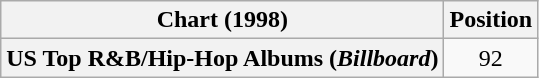<table class="wikitable plainrowheaders" style="text-align:center">
<tr>
<th scope="col">Chart (1998)</th>
<th scope="col">Position</th>
</tr>
<tr>
<th scope="row">US Top R&B/Hip-Hop Albums (<em>Billboard</em>)</th>
<td>92</td>
</tr>
</table>
